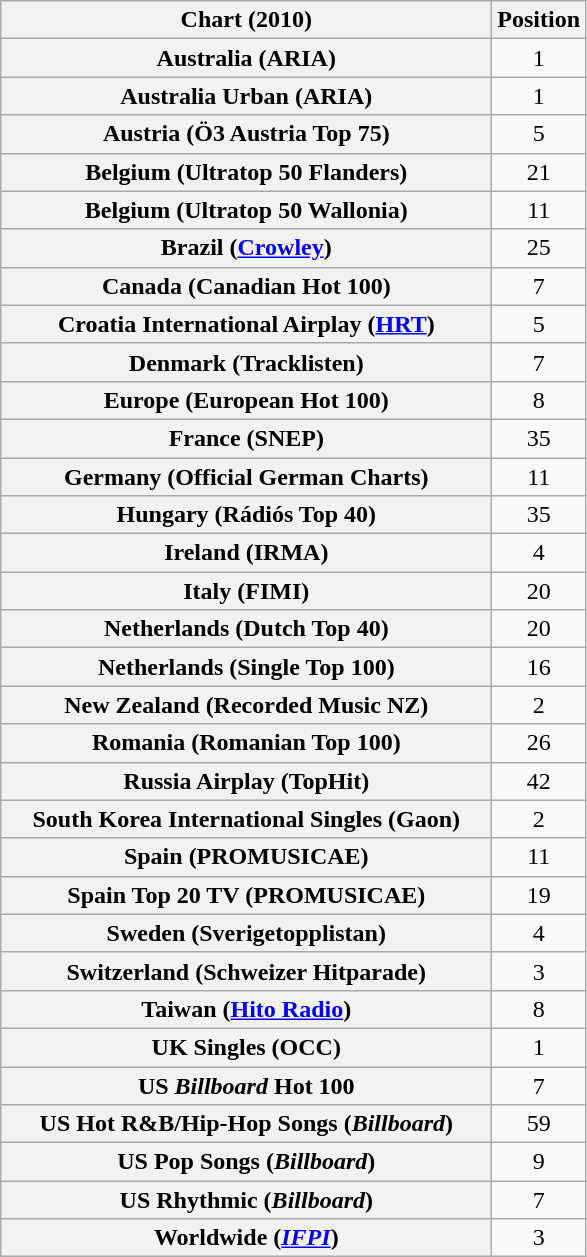<table class="wikitable sortable plainrowheaders" style="text-align:center;">
<tr>
<th scope="col" style="width:20em">Chart (2010)</th>
<th scope="col">Position</th>
</tr>
<tr>
<th scope="row">Australia (ARIA)</th>
<td>1</td>
</tr>
<tr>
<th scope="row">Australia Urban (ARIA)</th>
<td>1</td>
</tr>
<tr>
<th scope="row">Austria (Ö3 Austria Top 75)</th>
<td>5</td>
</tr>
<tr>
<th scope="row">Belgium (Ultratop 50 Flanders)</th>
<td>21</td>
</tr>
<tr>
<th scope="row">Belgium (Ultratop 50 Wallonia)</th>
<td>11</td>
</tr>
<tr>
<th scope="row">Brazil (<a href='#'>Crowley</a>)</th>
<td>25</td>
</tr>
<tr>
<th scope="row">Canada (Canadian Hot 100)</th>
<td>7</td>
</tr>
<tr>
<th scope="row">Croatia International Airplay (<a href='#'>HRT</a>)</th>
<td align="center">5</td>
</tr>
<tr>
<th scope="row">Denmark (Tracklisten)</th>
<td>7</td>
</tr>
<tr>
<th scope="row">Europe (European Hot 100)</th>
<td>8</td>
</tr>
<tr>
<th scope="row">France (SNEP)</th>
<td style="text-align:center;">35</td>
</tr>
<tr>
<th scope="row">Germany (Official German Charts)</th>
<td>11</td>
</tr>
<tr>
<th scope="row">Hungary (Rádiós Top 40)</th>
<td>35</td>
</tr>
<tr>
<th scope="row">Ireland (IRMA)</th>
<td>4</td>
</tr>
<tr>
<th scope="row">Italy (FIMI)</th>
<td>20</td>
</tr>
<tr>
<th scope="row">Netherlands (Dutch Top 40)</th>
<td>20</td>
</tr>
<tr>
<th scope="row">Netherlands (Single Top 100)</th>
<td>16</td>
</tr>
<tr>
<th scope="row">New Zealand (Recorded Music NZ)</th>
<td>2</td>
</tr>
<tr>
<th scope="row">Romania (Romanian Top 100)</th>
<td>26</td>
</tr>
<tr>
<th scope="row">Russia Airplay (TopHit)</th>
<td style="text-align:center;">42</td>
</tr>
<tr>
<th scope="row">South Korea International Singles (Gaon)</th>
<td>2</td>
</tr>
<tr>
<th scope="row">Spain (PROMUSICAE)</th>
<td>11</td>
</tr>
<tr>
<th scope="row">Spain Top 20 TV (PROMUSICAE)</th>
<td style="text-align:center;">19</td>
</tr>
<tr>
<th scope="row">Sweden (Sverigetopplistan)</th>
<td>4</td>
</tr>
<tr>
<th scope="row">Switzerland (Schweizer Hitparade)</th>
<td>3</td>
</tr>
<tr>
<th scope="row">Taiwan (<a href='#'>Hito Radio</a>)</th>
<td>8</td>
</tr>
<tr>
<th scope="row">UK Singles (OCC)</th>
<td>1</td>
</tr>
<tr>
<th scope="row">US <em>Billboard</em> Hot 100</th>
<td>7</td>
</tr>
<tr>
<th scope="row">US Hot R&B/Hip-Hop Songs (<em>Billboard</em>)</th>
<td>59</td>
</tr>
<tr>
<th scope="row">US Pop Songs (<em>Billboard</em>)</th>
<td>9</td>
</tr>
<tr>
<th scope="row">US Rhythmic (<em>Billboard</em>)</th>
<td>7</td>
</tr>
<tr>
<th scope="row">Worldwide (<em><a href='#'>IFPI</a></em>)</th>
<td>3</td>
</tr>
</table>
